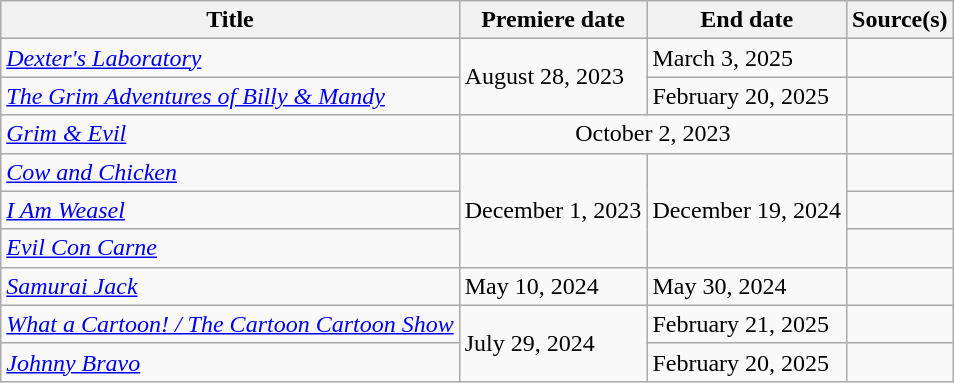<table class="wikitable sortable">
<tr>
<th>Title</th>
<th>Premiere date</th>
<th>End date</th>
<th>Source(s)</th>
</tr>
<tr>
<td><em><a href='#'>Dexter's Laboratory</a></em></td>
<td rowspan=2>August 28, 2023</td>
<td>March 3, 2025</td>
<td></td>
</tr>
<tr>
<td><em><a href='#'>The Grim Adventures of Billy & Mandy</a></em></td>
<td>February 20, 2025</td>
<td></td>
</tr>
<tr>
<td><em><a href='#'>Grim & Evil</a></em></td>
<td colspan=2 align=center>October 2, 2023</td>
<td></td>
</tr>
<tr>
<td><em><a href='#'>Cow and Chicken</a></em></td>
<td rowspan=3>December 1, 2023</td>
<td rowspan=3>December 19, 2024</td>
<td></td>
</tr>
<tr>
<td><em><a href='#'>I Am Weasel</a></em></td>
<td></td>
</tr>
<tr>
<td><em><a href='#'>Evil Con Carne</a></em></td>
<td></td>
</tr>
<tr>
<td><em><a href='#'>Samurai Jack</a></em></td>
<td>May 10, 2024</td>
<td>May 30, 2024</td>
<td></td>
</tr>
<tr>
<td><em><a href='#'>What a Cartoon! / The Cartoon Cartoon Show</a></em></td>
<td rowspan=2>July 29, 2024</td>
<td>February 21, 2025</td>
<td></td>
</tr>
<tr>
<td><em><a href='#'>Johnny Bravo</a></em></td>
<td>February 20, 2025</td>
<td></td>
</tr>
</table>
